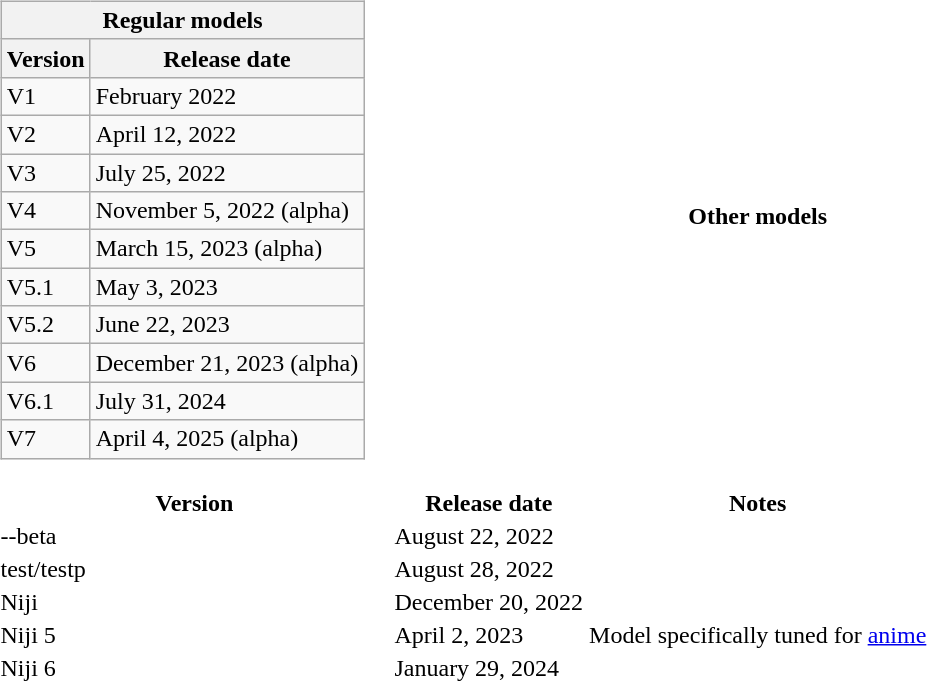<table>
<tr>
<td style="vertical-align: top;"><br><table class="wikitable" align="center">
<tr>
<th colspan="2">Regular models</th>
</tr>
<tr>
<th>Version</th>
<th>Release date</th>
</tr>
<tr>
<td>V1</td>
<td>February 2022</td>
</tr>
<tr>
<td>V2</td>
<td>April 12, 2022</td>
</tr>
<tr>
<td>V3</td>
<td>July 25, 2022</td>
</tr>
<tr>
<td>V4</td>
<td>November 5, 2022 (alpha)</td>
</tr>
<tr>
<td>V5</td>
<td>March 15, 2023 (alpha)</td>
</tr>
<tr>
<td>V5.1</td>
<td>May 3, 2023</td>
</tr>
<tr>
<td>V5.2</td>
<td>June 22, 2023</td>
</tr>
<tr>
<td>V6</td>
<td>December 21, 2023 (alpha)</td>
</tr>
<tr>
<td>V6.1</td>
<td>July 31, 2024</td>
</tr>
<tr>
<td>V7</td>
<td>April 4, 2025 (alpha)</td>
</tr>
</table>
</td>
<td style="vertical-align: top;"><br></td>
<th colspan="3">Other models</th>
</tr>
<tr>
<th>Version</th>
<th>Release date</th>
<th>Notes</th>
</tr>
<tr>
<td>--beta</td>
<td>August 22, 2022</td>
<td></td>
</tr>
<tr>
<td>test/testp</td>
<td>August 28, 2022</td>
<td></td>
</tr>
<tr>
<td>Niji</td>
<td>December 20, 2022</td>
<td rowspan="3">Model specifically tuned for <a href='#'>anime</a></td>
</tr>
<tr>
<td>Niji 5</td>
<td>April 2, 2023</td>
</tr>
<tr>
<td>Niji 6</td>
<td>January 29, 2024</td>
</tr>
</table>
